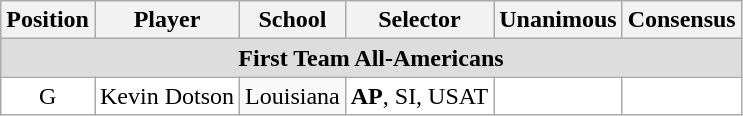<table class="wikitable" border="0">
<tr>
<th>Position</th>
<th>Player</th>
<th>School</th>
<th>Selector</th>
<th>Unanimous</th>
<th>Consensus</th>
</tr>
<tr>
<td colspan="6" style="text-align:center; background:#ddd;"><strong>First Team All-Americans</strong></td>
</tr>
<tr style="text-align:center;">
<td style="background:white">G</td>
<td style="background:white">Kevin Dotson</td>
<td style=>Louisiana</td>
<td style="background:white"><strong>AP</strong>, SI, USAT</td>
<td style="background:white"></td>
<td style="background:white"></td>
</tr>
</table>
